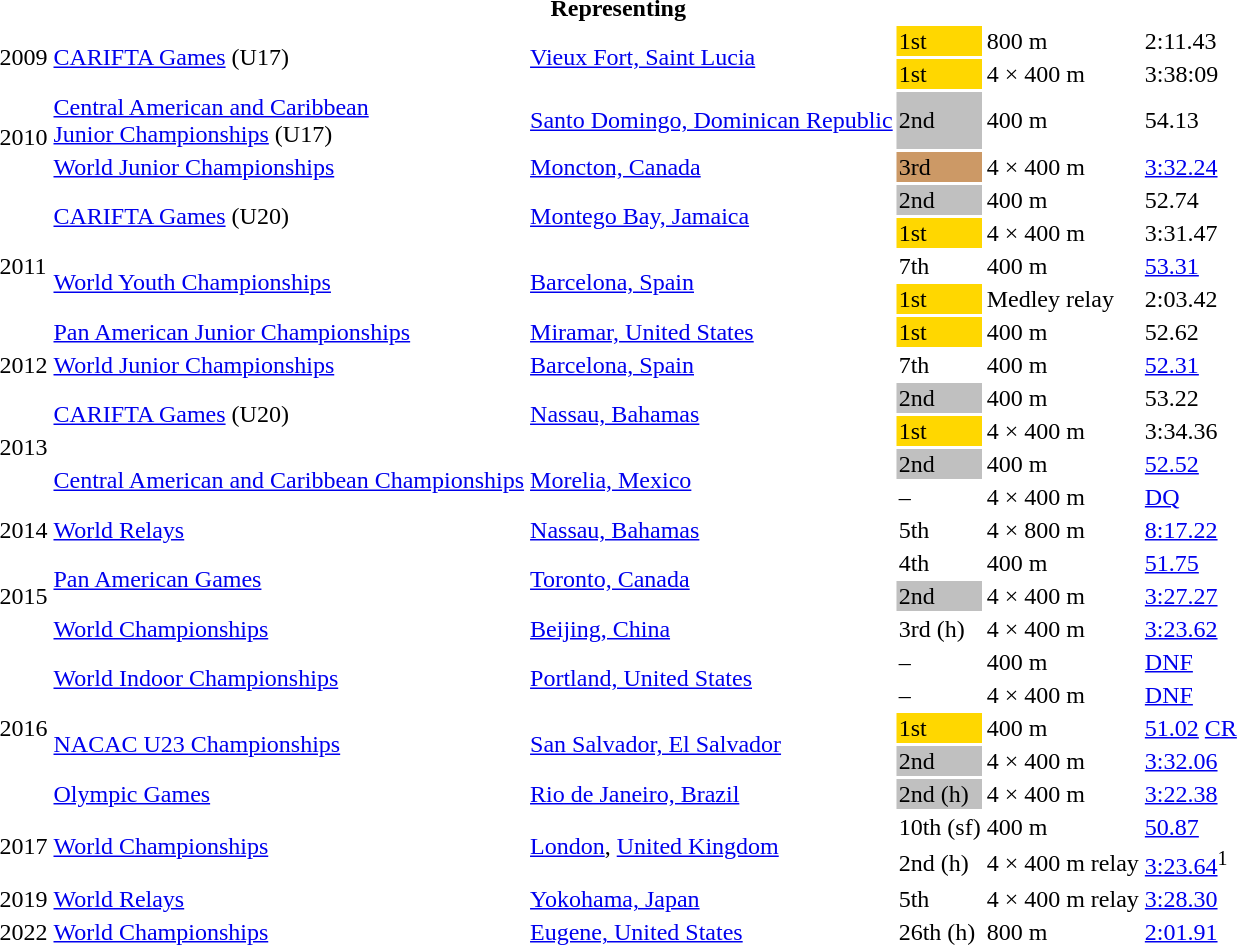<table>
<tr>
<th colspan="6">Representing </th>
</tr>
<tr>
<td rowspan=2>2009</td>
<td rowspan=2><a href='#'>CARIFTA Games</a> (U17)</td>
<td rowspan=2><a href='#'>Vieux Fort, Saint Lucia</a></td>
<td bgcolor=gold>1st</td>
<td>800 m</td>
<td>2:11.43</td>
</tr>
<tr>
<td bgcolor=gold>1st</td>
<td>4 × 400 m</td>
<td>3:38:09</td>
</tr>
<tr>
<td rowspan=2>2010</td>
<td><a href='#'>Central American and Caribbean<br>Junior Championships</a> (U17)</td>
<td><a href='#'>Santo Domingo, Dominican Republic</a></td>
<td bgcolor=silver>2nd</td>
<td>400 m</td>
<td>54.13</td>
</tr>
<tr>
<td><a href='#'>World Junior Championships</a></td>
<td><a href='#'>Moncton, Canada</a></td>
<td bgcolor=cc9966>3rd</td>
<td>4 × 400 m</td>
<td><a href='#'>3:32.24</a></td>
</tr>
<tr>
<td rowspan=5>2011</td>
<td rowspan=2><a href='#'>CARIFTA Games</a> (U20)</td>
<td rowspan=2><a href='#'>Montego Bay, Jamaica</a></td>
<td bgcolor=silver>2nd</td>
<td>400 m</td>
<td>52.74</td>
</tr>
<tr>
<td bgcolor=gold>1st</td>
<td>4 × 400 m</td>
<td>3:31.47</td>
</tr>
<tr>
<td rowspan=2><a href='#'>World Youth Championships</a></td>
<td rowspan=2><a href='#'>Barcelona, Spain</a></td>
<td>7th</td>
<td>400 m</td>
<td><a href='#'>53.31</a></td>
</tr>
<tr>
<td bgcolor=gold>1st</td>
<td>Medley relay</td>
<td>2:03.42</td>
</tr>
<tr>
<td><a href='#'>Pan American Junior Championships</a></td>
<td><a href='#'>Miramar, United States</a></td>
<td bgcolor=gold>1st</td>
<td>400 m</td>
<td>52.62</td>
</tr>
<tr>
<td>2012</td>
<td><a href='#'>World Junior Championships</a></td>
<td><a href='#'>Barcelona, Spain</a></td>
<td>7th</td>
<td>400 m</td>
<td><a href='#'>52.31</a></td>
</tr>
<tr>
<td rowspan=4>2013</td>
<td rowspan=2><a href='#'>CARIFTA Games</a> (U20)</td>
<td rowspan=2><a href='#'>Nassau, Bahamas</a></td>
<td bgcolor=silver>2nd</td>
<td>400 m</td>
<td>53.22</td>
</tr>
<tr>
<td bgcolor=gold>1st</td>
<td>4 × 400 m</td>
<td>3:34.36</td>
</tr>
<tr>
<td rowspan=2><a href='#'>Central American and Caribbean Championships</a></td>
<td rowspan=2><a href='#'>Morelia, Mexico</a></td>
<td bgcolor=silver>2nd</td>
<td>400 m</td>
<td><a href='#'>52.52</a></td>
</tr>
<tr>
<td>–</td>
<td>4 × 400 m</td>
<td><a href='#'>DQ</a></td>
</tr>
<tr>
<td>2014</td>
<td><a href='#'>World Relays</a></td>
<td><a href='#'>Nassau, Bahamas</a></td>
<td>5th</td>
<td>4 × 800 m</td>
<td><a href='#'>8:17.22</a></td>
</tr>
<tr>
<td rowspan=3>2015</td>
<td rowspan=2><a href='#'>Pan American Games</a></td>
<td rowspan=2><a href='#'>Toronto, Canada</a></td>
<td>4th</td>
<td>400 m</td>
<td><a href='#'>51.75</a></td>
</tr>
<tr>
<td bgcolor=silver>2nd</td>
<td>4 × 400 m</td>
<td><a href='#'>3:27.27</a></td>
</tr>
<tr>
<td><a href='#'>World Championships</a></td>
<td><a href='#'>Beijing, China</a></td>
<td>3rd (h)</td>
<td>4 × 400 m</td>
<td><a href='#'>3:23.62</a></td>
</tr>
<tr>
<td rowspan=5>2016</td>
<td rowspan=2><a href='#'>World Indoor Championships</a></td>
<td rowspan=2><a href='#'>Portland, United States</a></td>
<td>–</td>
<td>400 m</td>
<td><a href='#'>DNF</a></td>
</tr>
<tr>
<td>–</td>
<td>4 × 400 m</td>
<td><a href='#'>DNF</a></td>
</tr>
<tr>
<td rowspan=2><a href='#'>NACAC U23 Championships</a></td>
<td rowspan=2><a href='#'>San Salvador, El Salvador</a></td>
<td bgcolor=gold>1st</td>
<td>400 m</td>
<td><a href='#'>51.02</a> <a href='#'>CR</a></td>
</tr>
<tr>
<td bgcolor=silver>2nd</td>
<td>4 × 400 m</td>
<td><a href='#'>3:32.06</a></td>
</tr>
<tr>
<td><a href='#'>Olympic Games</a></td>
<td><a href='#'>Rio de Janeiro, Brazil</a></td>
<td bgcolor=silver>2nd (h)</td>
<td>4 × 400 m</td>
<td><a href='#'>3:22.38</a></td>
</tr>
<tr>
<td rowspan=2>2017</td>
<td rowspan=2><a href='#'>World Championships</a></td>
<td rowspan=2><a href='#'>London</a>, <a href='#'>United Kingdom</a></td>
<td>10th (sf)</td>
<td>400 m</td>
<td><a href='#'>50.87</a></td>
</tr>
<tr>
<td>2nd (h)</td>
<td>4 × 400 m relay</td>
<td><a href='#'>3:23.64</a><sup>1</sup></td>
</tr>
<tr>
<td>2019</td>
<td><a href='#'>World Relays</a></td>
<td><a href='#'>Yokohama, Japan</a></td>
<td>5th</td>
<td>4 × 400 m relay</td>
<td><a href='#'>3:28.30</a></td>
</tr>
<tr>
<td>2022</td>
<td><a href='#'>World Championships</a></td>
<td><a href='#'>Eugene, United States</a></td>
<td>26th (h)</td>
<td>800 m</td>
<td><a href='#'>2:01.91</a></td>
</tr>
</table>
